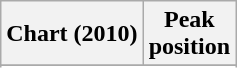<table class="wikitable sortable">
<tr>
<th>Chart (2010)</th>
<th>Peak<br>position</th>
</tr>
<tr>
</tr>
<tr>
</tr>
<tr>
</tr>
<tr>
</tr>
</table>
